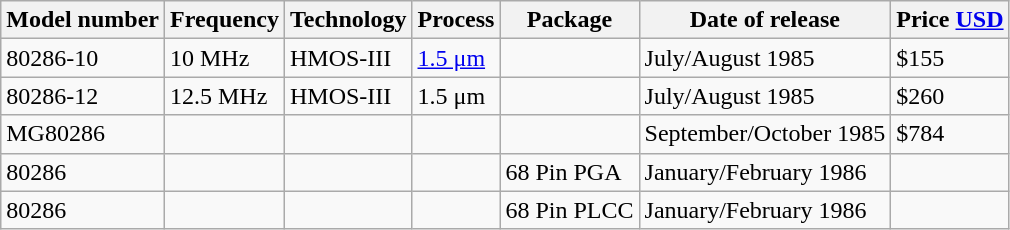<table class="wikitable">
<tr>
<th>Model number</th>
<th>Frequency</th>
<th>Technology</th>
<th>Process</th>
<th>Package</th>
<th>Date of release</th>
<th>Price <a href='#'>USD</a></th>
</tr>
<tr>
<td>80286-10</td>
<td>10 MHz</td>
<td>HMOS-III</td>
<td><a href='#'>1.5 μm</a></td>
<td></td>
<td>July/August 1985</td>
<td>$155</td>
</tr>
<tr>
<td>80286-12</td>
<td>12.5 MHz</td>
<td>HMOS-III</td>
<td>1.5 μm</td>
<td></td>
<td>July/August 1985</td>
<td>$260</td>
</tr>
<tr>
<td>MG80286</td>
<td></td>
<td></td>
<td></td>
<td></td>
<td>September/October 1985</td>
<td>$784</td>
</tr>
<tr>
<td>80286</td>
<td></td>
<td></td>
<td></td>
<td>68 Pin PGA</td>
<td>January/February 1986</td>
<td></td>
</tr>
<tr>
<td>80286</td>
<td></td>
<td></td>
<td></td>
<td>68 Pin PLCC</td>
<td>January/February 1986</td>
<td></td>
</tr>
</table>
